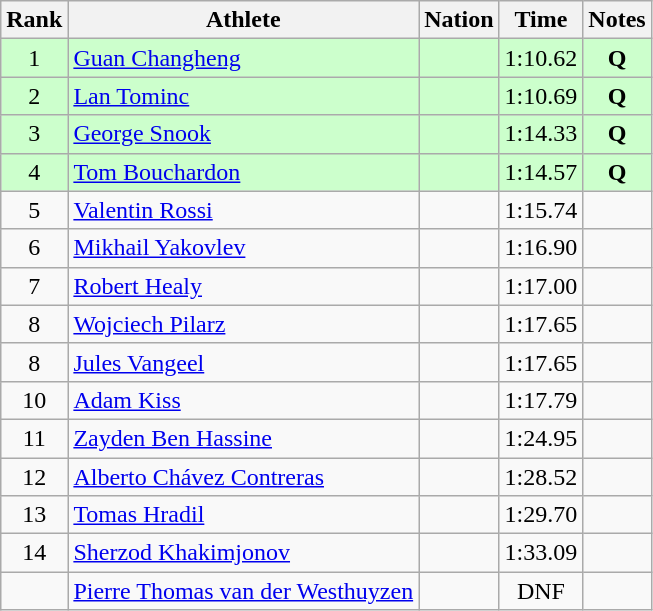<table class="wikitable sortable" style="text-align:center;">
<tr>
<th>Rank</th>
<th>Athlete</th>
<th>Nation</th>
<th>Time</th>
<th>Notes</th>
</tr>
<tr bgcolor=ccffcc>
<td>1</td>
<td align=left><a href='#'>Guan Changheng</a></td>
<td align=left></td>
<td>1:10.62</td>
<td><strong>Q</strong></td>
</tr>
<tr bgcolor=ccffcc>
<td>2</td>
<td align=left><a href='#'>Lan Tominc</a></td>
<td align=left></td>
<td>1:10.69</td>
<td><strong>Q</strong></td>
</tr>
<tr bgcolor=ccffcc>
<td>3</td>
<td align=left><a href='#'>George Snook</a></td>
<td align=left></td>
<td>1:14.33</td>
<td><strong>Q</strong></td>
</tr>
<tr bgcolor=ccffcc>
<td>4</td>
<td align=left><a href='#'>Tom Bouchardon</a></td>
<td align=left></td>
<td>1:14.57</td>
<td><strong>Q</strong></td>
</tr>
<tr>
<td>5</td>
<td align=left><a href='#'>Valentin Rossi</a></td>
<td align=left></td>
<td>1:15.74</td>
<td></td>
</tr>
<tr>
<td>6</td>
<td align=left><a href='#'>Mikhail Yakovlev</a></td>
<td align=left></td>
<td>1:16.90</td>
<td></td>
</tr>
<tr>
<td>7</td>
<td align=left><a href='#'>Robert Healy</a></td>
<td align=left></td>
<td>1:17.00</td>
<td></td>
</tr>
<tr>
<td>8</td>
<td align=left><a href='#'>Wojciech Pilarz</a></td>
<td align=left></td>
<td>1:17.65</td>
<td></td>
</tr>
<tr>
<td>8</td>
<td align=left><a href='#'>Jules Vangeel</a></td>
<td align=left></td>
<td>1:17.65</td>
<td></td>
</tr>
<tr>
<td>10</td>
<td align=left><a href='#'>Adam Kiss</a></td>
<td align=left></td>
<td>1:17.79</td>
<td></td>
</tr>
<tr>
<td>11</td>
<td align=left><a href='#'>Zayden Ben Hassine</a></td>
<td align=left></td>
<td>1:24.95</td>
<td></td>
</tr>
<tr>
<td>12</td>
<td align=left><a href='#'>Alberto Chávez Contreras</a></td>
<td align=left></td>
<td>1:28.52</td>
<td></td>
</tr>
<tr>
<td>13</td>
<td align=left><a href='#'>Tomas Hradil</a></td>
<td align=left></td>
<td>1:29.70</td>
<td></td>
</tr>
<tr>
<td>14</td>
<td align=left><a href='#'>Sherzod Khakimjonov</a></td>
<td align=left></td>
<td>1:33.09</td>
<td></td>
</tr>
<tr>
<td></td>
<td align=left><a href='#'>Pierre Thomas van der Westhuyzen</a></td>
<td align=left></td>
<td>DNF</td>
<td></td>
</tr>
</table>
